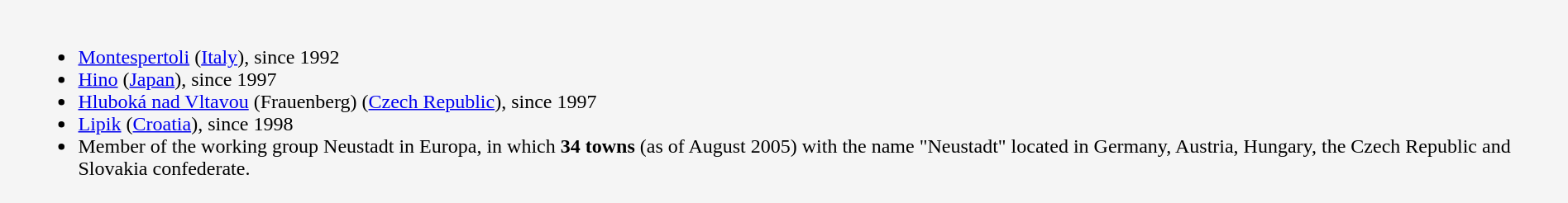<table style="background: #F5F5F5; padding:0em 1em 0em 1em;">
<tr>
<td style="vertical-align:top"></td>
<td><br><ul><li> <a href='#'>Montespertoli</a> (<a href='#'>Italy</a>), since 1992</li><li> <a href='#'>Hino</a> (<a href='#'>Japan</a>), since 1997</li><li> <a href='#'>Hluboká nad Vltavou</a> (Frauenberg) (<a href='#'>Czech Republic</a>), since 1997</li><li> <a href='#'>Lipik</a> (<a href='#'>Croatia</a>), since 1998</li><li> Member of the working group Neustadt in Europa, in which <strong>34 towns</strong> (as of August 2005) with the name "Neustadt" located in Germany, Austria, Hungary, the Czech Republic and Slovakia confederate.</li></ul></td>
</tr>
</table>
